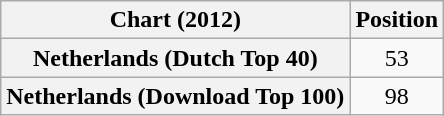<table class="wikitable plainrowheaders">
<tr>
<th scope="col">Chart (2012)</th>
<th scope="col">Position</th>
</tr>
<tr>
<th scope="row">Netherlands (Dutch Top 40)</th>
<td align="center">53</td>
</tr>
<tr>
<th scope="row">Netherlands (Download Top 100)</th>
<td align="center">98</td>
</tr>
</table>
